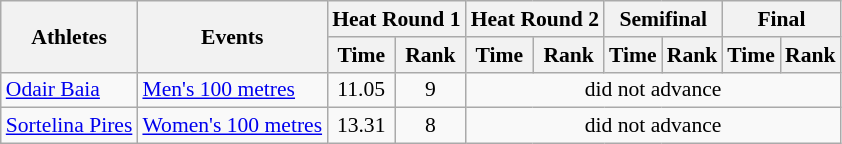<table class=wikitable style=font-size:90%>
<tr>
<th rowspan=2>Athletes</th>
<th rowspan=2>Events</th>
<th colspan=2>Heat Round 1</th>
<th colspan=2>Heat Round 2</th>
<th colspan=2>Semifinal</th>
<th colspan=2>Final</th>
</tr>
<tr>
<th>Time</th>
<th>Rank</th>
<th>Time</th>
<th>Rank</th>
<th>Time</th>
<th>Rank</th>
<th>Time</th>
<th>Rank</th>
</tr>
<tr>
<td><a href='#'>Odair Baia</a></td>
<td><a href='#'>Men's 100 metres</a></td>
<td align=center>11.05</td>
<td align=center>9</td>
<td align=center colspan=6>did not advance</td>
</tr>
<tr>
<td><a href='#'>Sortelina Pires</a></td>
<td><a href='#'>Women's 100 metres</a></td>
<td align=center>13.31</td>
<td align=center>8</td>
<td align=center colspan=6>did not advance</td>
</tr>
</table>
